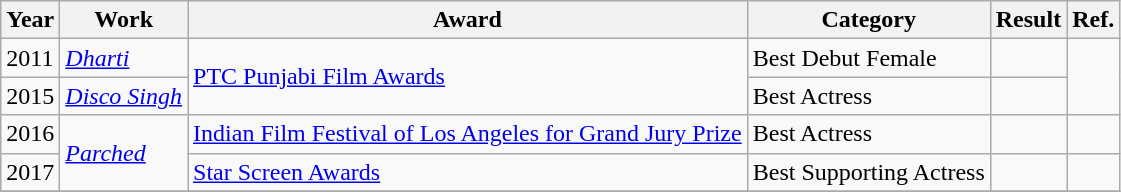<table class="wikitable">
<tr>
<th>Year</th>
<th>Work</th>
<th>Award</th>
<th>Category</th>
<th>Result</th>
<th>Ref.</th>
</tr>
<tr>
<td>2011</td>
<td><em><a href='#'>Dharti</a></em></td>
<td rowspan="2"><a href='#'>PTC Punjabi Film Awards</a></td>
<td>Best Debut Female</td>
<td></td>
<td rowspan= 2></td>
</tr>
<tr>
<td>2015</td>
<td><em><a href='#'>Disco Singh</a></em></td>
<td>Best Actress</td>
<td></td>
</tr>
<tr>
<td>2016</td>
<td rowspan="2"><em><a href='#'>Parched</a></em></td>
<td><a href='#'>Indian Film Festival of Los Angeles for Grand Jury Prize</a></td>
<td>Best Actress</td>
<td></td>
<td></td>
</tr>
<tr>
<td>2017</td>
<td><a href='#'>Star Screen Awards</a></td>
<td>Best Supporting Actress</td>
<td></td>
<td></td>
</tr>
<tr>
</tr>
</table>
